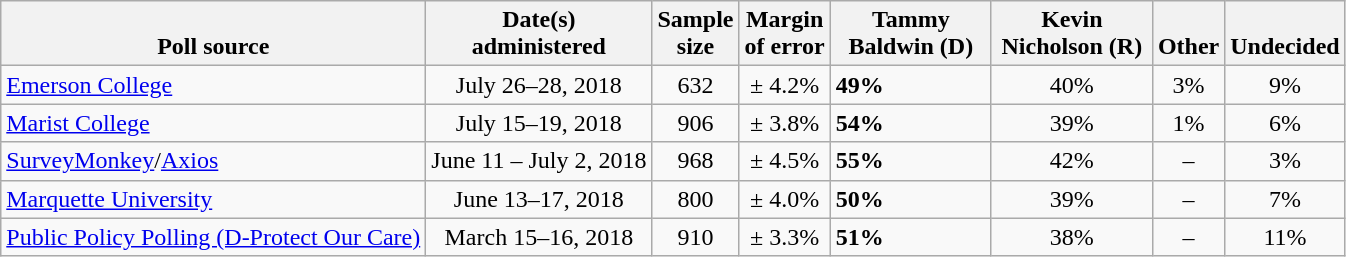<table class="wikitable">
<tr valign=bottom>
<th>Poll source</th>
<th>Date(s)<br>administered</th>
<th>Sample<br>size</th>
<th>Margin<br>of error</th>
<th style="width:100px;">Tammy<br>Baldwin (D)</th>
<th style="width:100px;">Kevin<br>Nicholson (R)</th>
<th>Other</th>
<th>Undecided</th>
</tr>
<tr>
<td><a href='#'>Emerson College</a></td>
<td align=center>July 26–28, 2018</td>
<td align=center>632</td>
<td align=center>± 4.2%</td>
<td><strong>49%</strong></td>
<td align=center>40%</td>
<td align=center>3%</td>
<td align=center>9%</td>
</tr>
<tr>
<td><a href='#'>Marist College</a></td>
<td align=center>July 15–19, 2018</td>
<td align=center>906</td>
<td align=center>± 3.8%</td>
<td><strong>54%</strong></td>
<td align=center>39%</td>
<td align=center>1%</td>
<td align=center>6%</td>
</tr>
<tr>
<td><a href='#'>SurveyMonkey</a>/<a href='#'>Axios</a></td>
<td align=center>June 11 – July 2, 2018</td>
<td align=center>968</td>
<td align=center>± 4.5%</td>
<td><strong>55%</strong></td>
<td align=center>42%</td>
<td align=center>–</td>
<td align=center>3%</td>
</tr>
<tr>
<td><a href='#'>Marquette University</a></td>
<td align=center>June 13–17, 2018</td>
<td align=center>800</td>
<td align=center>± 4.0%</td>
<td><strong>50%</strong></td>
<td align=center>39%</td>
<td align=center>–</td>
<td align=center>7%</td>
</tr>
<tr>
<td><a href='#'>Public Policy Polling (D-Protect Our Care)</a></td>
<td align=center>March 15–16, 2018</td>
<td align=center>910</td>
<td align=center>± 3.3%</td>
<td><strong>51%</strong></td>
<td align=center>38%</td>
<td align=center>–</td>
<td align=center>11%</td>
</tr>
</table>
